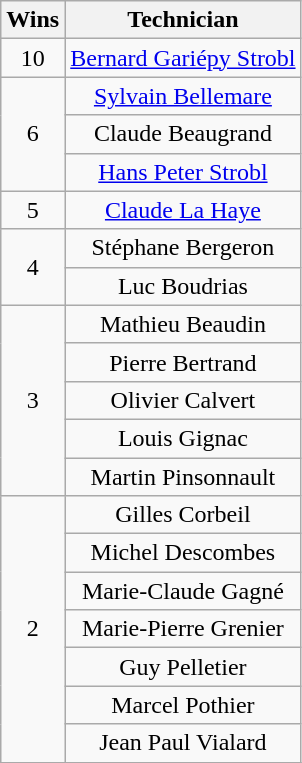<table class="wikitable" style="text-align:center;">
<tr>
<th scope="col" width="17">Wins</th>
<th scope="col" align="center">Technician</th>
</tr>
<tr>
<td rowspan="1" style="text-align:center;">10</td>
<td><a href='#'>Bernard Gariépy Strobl</a></td>
</tr>
<tr>
<td rowspan="3" style="text-align:center;">6</td>
<td><a href='#'>Sylvain Bellemare</a></td>
</tr>
<tr>
<td>Claude Beaugrand</td>
</tr>
<tr>
<td><a href='#'>Hans Peter Strobl</a></td>
</tr>
<tr>
<td rowspan="1" style="text-align:center;">5</td>
<td><a href='#'>Claude La Haye</a></td>
</tr>
<tr>
<td rowspan="2" style="text-align:center;">4</td>
<td>Stéphane Bergeron</td>
</tr>
<tr>
<td>Luc Boudrias</td>
</tr>
<tr>
<td rowspan="5" style="text-align:center;">3</td>
<td>Mathieu Beaudin</td>
</tr>
<tr>
<td>Pierre Bertrand</td>
</tr>
<tr>
<td>Olivier Calvert</td>
</tr>
<tr>
<td>Louis Gignac</td>
</tr>
<tr>
<td>Martin Pinsonnault</td>
</tr>
<tr>
<td rowspan="7" style="text-align:center;">2</td>
<td>Gilles Corbeil</td>
</tr>
<tr>
<td>Michel Descombes</td>
</tr>
<tr>
<td>Marie-Claude Gagné</td>
</tr>
<tr>
<td>Marie-Pierre Grenier</td>
</tr>
<tr>
<td>Guy Pelletier</td>
</tr>
<tr>
<td>Marcel Pothier</td>
</tr>
<tr>
<td>Jean Paul Vialard</td>
</tr>
<tr>
</tr>
</table>
